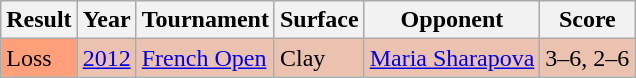<table class="sortable wikitable">
<tr>
<th>Result</th>
<th>Year</th>
<th>Tournament</th>
<th>Surface</th>
<th>Opponent</th>
<th class="unsortable">Score</th>
</tr>
<tr style="background:#ebc2af;">
<td style="background:#ffa07a;">Loss</td>
<td><a href='#'>2012</a></td>
<td><a href='#'>French Open</a></td>
<td>Clay</td>
<td> <a href='#'>Maria Sharapova</a></td>
<td>3–6, 2–6</td>
</tr>
</table>
